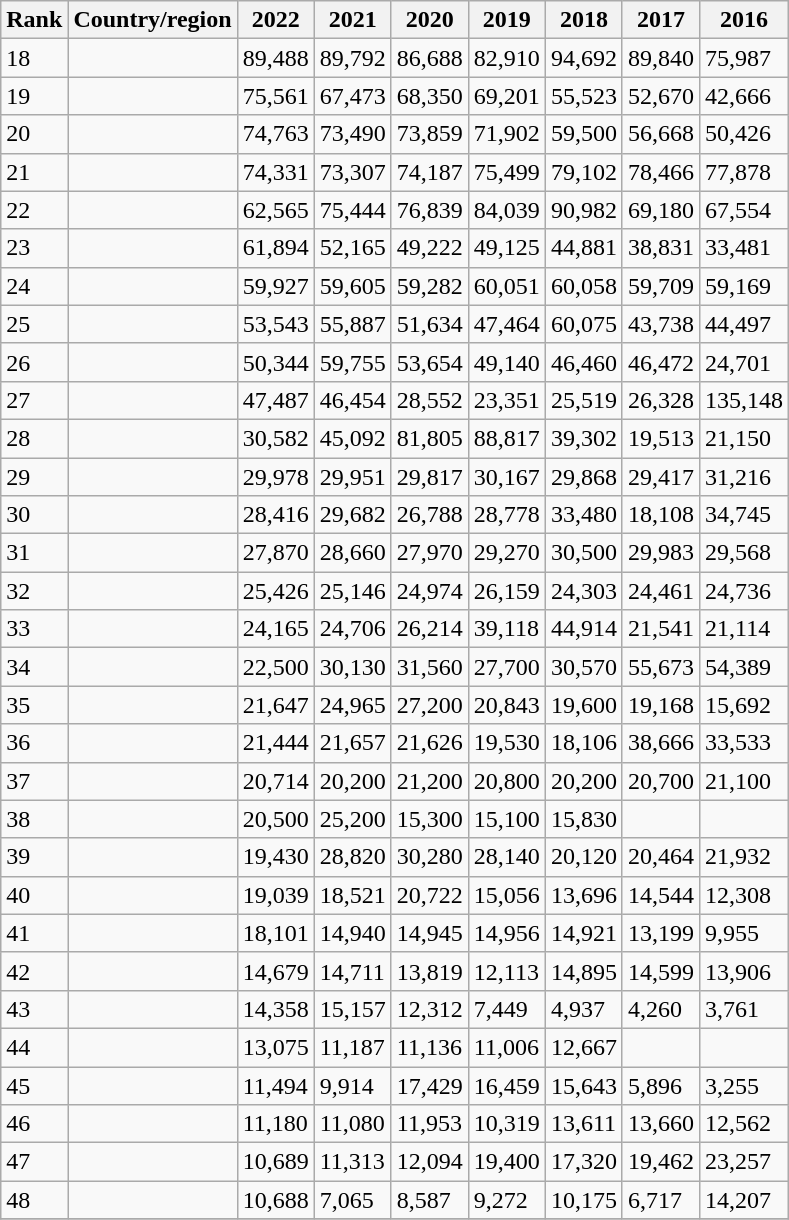<table class="wikitable sortable">
<tr>
<th>Rank</th>
<th>Country/region</th>
<th data-sort-type="number">2022</th>
<th data-sort-type="number">2021</th>
<th data-sort-type="number">2020</th>
<th data-sort-type="number">2019</th>
<th data-sort-type="number">2018</th>
<th data-sort-type="number">2017</th>
<th data-sort-type="number">2016</th>
</tr>
<tr>
<td>18</td>
<td></td>
<td align="left">89,488</td>
<td align="left">89,792</td>
<td align="left">86,688</td>
<td align="left">82,910</td>
<td align="left">94,692</td>
<td align="left">89,840</td>
<td align="left">75,987</td>
</tr>
<tr>
<td>19</td>
<td></td>
<td align="left">75,561</td>
<td align="left">67,473</td>
<td align="left">68,350</td>
<td align="left">69,201</td>
<td align="left">55,523</td>
<td align="left">52,670</td>
<td align="left">42,666</td>
</tr>
<tr>
<td>20</td>
<td></td>
<td align="left">74,763</td>
<td align="left">73,490</td>
<td align="left">73,859</td>
<td align="left">71,902</td>
<td align="left">59,500</td>
<td align="left">56,668</td>
<td align="left">50,426</td>
</tr>
<tr>
<td>21</td>
<td></td>
<td align="left">74,331</td>
<td align="left">73,307</td>
<td align="left">74,187</td>
<td align="left">75,499</td>
<td align="left">79,102</td>
<td align="left">78,466</td>
<td align="left">77,878</td>
</tr>
<tr>
<td>22</td>
<td></td>
<td align="left">62,565</td>
<td align="left">75,444</td>
<td align="left">76,839</td>
<td align="left">84,039</td>
<td align="left">90,982</td>
<td align="left">69,180</td>
<td align="left">67,554</td>
</tr>
<tr>
<td>23</td>
<td></td>
<td align="left">61,894</td>
<td align="left">52,165</td>
<td align="left">49,222</td>
<td align="left">49,125</td>
<td align="left">44,881</td>
<td align="left">38,831</td>
<td align="left">33,481</td>
</tr>
<tr>
<td>24</td>
<td></td>
<td align="left">59,927</td>
<td align="left">59,605</td>
<td align="left">59,282</td>
<td align="left">60,051</td>
<td align="left">60,058</td>
<td align="left">59,709</td>
<td align="left">59,169</td>
</tr>
<tr>
<td>25</td>
<td></td>
<td align="left">53,543</td>
<td align="left">55,887</td>
<td align="left">51,634</td>
<td align="left">47,464</td>
<td align="left">60,075</td>
<td align="left">43,738</td>
<td align="left">44,497</td>
</tr>
<tr>
<td>26</td>
<td></td>
<td align="left">50,344</td>
<td align="left">59,755</td>
<td align="left">53,654</td>
<td align="left">49,140</td>
<td align="left">46,460</td>
<td align="left">46,472</td>
<td align="left">24,701</td>
</tr>
<tr>
<td>27</td>
<td></td>
<td align="left">47,487</td>
<td align="left">46,454</td>
<td align="left">28,552</td>
<td align="left">23,351</td>
<td align="left">25,519</td>
<td align="left">26,328</td>
<td align="left">135,148</td>
</tr>
<tr>
<td>28</td>
<td></td>
<td align="left">30,582</td>
<td align="left">45,092</td>
<td align="left">81,805</td>
<td align="left">88,817</td>
<td align="left">39,302</td>
<td align="left">19,513</td>
<td align="left">21,150</td>
</tr>
<tr>
<td>29</td>
<td></td>
<td align="left">29,978</td>
<td align="left">29,951</td>
<td align="left">29,817</td>
<td align="left">30,167</td>
<td align="left">29,868</td>
<td align="left">29,417</td>
<td align="left">31,216</td>
</tr>
<tr>
<td>30</td>
<td></td>
<td align="left">28,416</td>
<td align="left">29,682</td>
<td align="left">26,788</td>
<td align="left">28,778</td>
<td align="left">33,480</td>
<td align="left">18,108</td>
<td align="left">34,745</td>
</tr>
<tr>
<td>31</td>
<td></td>
<td align="left">27,870</td>
<td align="left">28,660</td>
<td align="left">27,970</td>
<td align="left">29,270</td>
<td align="left">30,500</td>
<td align="left">29,983</td>
<td align="left">29,568</td>
</tr>
<tr>
<td>32</td>
<td></td>
<td align="left">25,426</td>
<td align="left">25,146</td>
<td align="left">24,974</td>
<td align="left">26,159</td>
<td align="left">24,303</td>
<td align="left">24,461</td>
<td align="left">24,736</td>
</tr>
<tr>
<td>33</td>
<td></td>
<td align="left">24,165</td>
<td align="left">24,706</td>
<td align="left">26,214</td>
<td align="left">39,118</td>
<td align="left">44,914</td>
<td align="left">21,541</td>
<td align="left">21,114</td>
</tr>
<tr>
<td>34</td>
<td></td>
<td align="left">22,500</td>
<td align="left">30,130</td>
<td align="left">31,560</td>
<td align="left">27,700</td>
<td align="left">30,570</td>
<td align="left">55,673</td>
<td align="left">54,389</td>
</tr>
<tr>
<td>35</td>
<td></td>
<td align="left">21,647</td>
<td align="left">24,965</td>
<td align="left">27,200</td>
<td align="left">20,843</td>
<td align="left">19,600</td>
<td align="left">19,168</td>
<td align="left">15,692</td>
</tr>
<tr>
<td>36</td>
<td></td>
<td align="left">21,444</td>
<td align="left">21,657</td>
<td align="left">21,626</td>
<td align="left">19,530</td>
<td align="left">18,106</td>
<td align="left">38,666</td>
<td align="left">33,533</td>
</tr>
<tr>
<td>37</td>
<td></td>
<td align="left">20,714</td>
<td align="left">20,200</td>
<td align="left">21,200</td>
<td align="left">20,800</td>
<td align="left">20,200</td>
<td align="left">20,700</td>
<td align="left">21,100</td>
</tr>
<tr>
<td>38</td>
<td></td>
<td align="left">20,500</td>
<td align="left">25,200</td>
<td align="left">15,300</td>
<td align="left">15,100</td>
<td align="left">15,830</td>
<td align="left"></td>
<td align="left"></td>
</tr>
<tr>
<td>39</td>
<td></td>
<td align="left">19,430</td>
<td align="left">28,820</td>
<td align="left">30,280</td>
<td align="left">28,140</td>
<td align="left">20,120</td>
<td align="left">20,464</td>
<td align="left">21,932</td>
</tr>
<tr>
<td>40</td>
<td></td>
<td align="left">19,039</td>
<td align="left">18,521</td>
<td align="left">20,722</td>
<td align="left">15,056</td>
<td align="left">13,696</td>
<td align="left">14,544</td>
<td align="left">12,308</td>
</tr>
<tr>
<td>41</td>
<td></td>
<td align="left">18,101</td>
<td align="left">14,940</td>
<td align="left">14,945</td>
<td align="left">14,956</td>
<td align="left">14,921</td>
<td align="left">13,199</td>
<td align="left">9,955</td>
</tr>
<tr>
<td>42</td>
<td></td>
<td align="left">14,679</td>
<td align="left">14,711</td>
<td align="left">13,819</td>
<td align="left">12,113</td>
<td align="left">14,895</td>
<td align="left">14,599</td>
<td align="left">13,906</td>
</tr>
<tr>
<td>43</td>
<td></td>
<td align="left">14,358</td>
<td align="left">15,157</td>
<td align="left">12,312</td>
<td align="left">7,449</td>
<td align="left">4,937</td>
<td align="left">4,260</td>
<td align="left">3,761</td>
</tr>
<tr>
<td>44</td>
<td></td>
<td align="left">13,075</td>
<td align="left">11,187</td>
<td align="left">11,136</td>
<td align="left">11,006</td>
<td align="left">12,667</td>
<td align="left"></td>
<td align="left"></td>
</tr>
<tr>
<td>45</td>
<td></td>
<td align="left">11,494</td>
<td align="left">9,914</td>
<td align="left">17,429</td>
<td align="left">16,459</td>
<td align="left">15,643</td>
<td align="left">5,896</td>
<td align="left">3,255</td>
</tr>
<tr>
<td>46</td>
<td></td>
<td align="left">11,180</td>
<td align="left">11,080</td>
<td align="left">11,953</td>
<td align="left">10,319</td>
<td align="left">13,611</td>
<td align="left">13,660</td>
<td align="left">12,562</td>
</tr>
<tr>
<td>47</td>
<td></td>
<td align="left">10,689</td>
<td align="left">11,313</td>
<td align="left">12,094</td>
<td align="left">19,400</td>
<td align="left">17,320</td>
<td align="left">19,462</td>
<td align="left">23,257</td>
</tr>
<tr>
<td>48</td>
<td></td>
<td align="left">10,688</td>
<td align="left">7,065</td>
<td align="left">8,587</td>
<td align="left">9,272</td>
<td align="left">10,175</td>
<td align="left">6,717</td>
<td align="left">14,207</td>
</tr>
<tr>
</tr>
</table>
